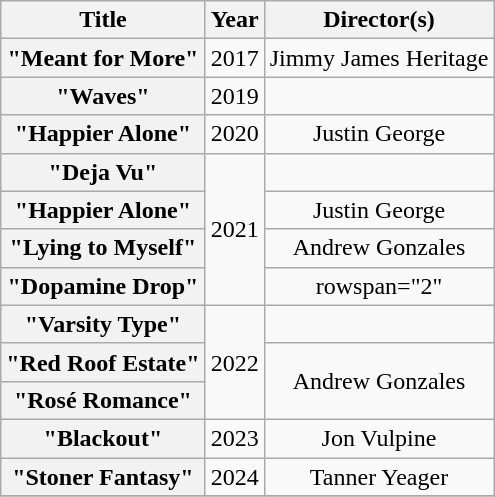<table class="wikitable plainrowheaders" style="text-align:center;">
<tr>
<th scope="col">Title</th>
<th scope="col">Year</th>
<th scope="col">Director(s)</th>
</tr>
<tr>
<th scope="row">"Meant for More"</th>
<td>2017</td>
<td>Jimmy James Heritage</td>
</tr>
<tr>
<th scope="row">"Waves"</th>
<td>2019</td>
<td></td>
</tr>
<tr>
<th scope="row">"Happier Alone"</th>
<td>2020</td>
<td>Justin George</td>
</tr>
<tr>
<th scope="row">"Deja Vu"</th>
<td rowspan="4">2021</td>
<td></td>
</tr>
<tr>
<th scope="row">"Happier Alone" </th>
<td>Justin George</td>
</tr>
<tr>
<th scope="row">"Lying to Myself"</th>
<td>Andrew Gonzales</td>
</tr>
<tr>
<th scope="row">"Dopamine Drop"</th>
<td>rowspan="2" </td>
</tr>
<tr>
<th scope="row">"Varsity Type"</th>
<td rowspan="3">2022</td>
</tr>
<tr>
<th scope="row">"Red Roof Estate"</th>
<td rowspan="2">Andrew Gonzales</td>
</tr>
<tr>
<th scope="row">"Rosé Romance"</th>
</tr>
<tr>
<th scope="row">"Blackout"</th>
<td>2023</td>
<td>Jon Vulpine</td>
</tr>
<tr>
<th scope="row">"Stoner Fantasy"</th>
<td>2024</td>
<td>Tanner Yeager</td>
</tr>
<tr>
</tr>
</table>
